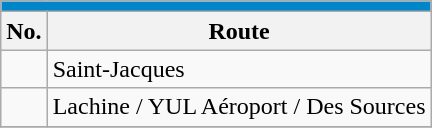<table align=center class="wikitable">
<tr>
<th style="background: #0085CA; font-size:100%; color:#FFFFFF;"colspan="4"><a href='#'></a></th>
</tr>
<tr>
<th>No.</th>
<th>Route</th>
</tr>
<tr>
<td {{Avoid wrap> </td>
<td>Saint-Jacques</td>
</tr>
<tr>
<td {{Avoid wrap> </td>
<td>Lachine / YUL Aéroport / Des Sources</td>
</tr>
<tr>
</tr>
</table>
